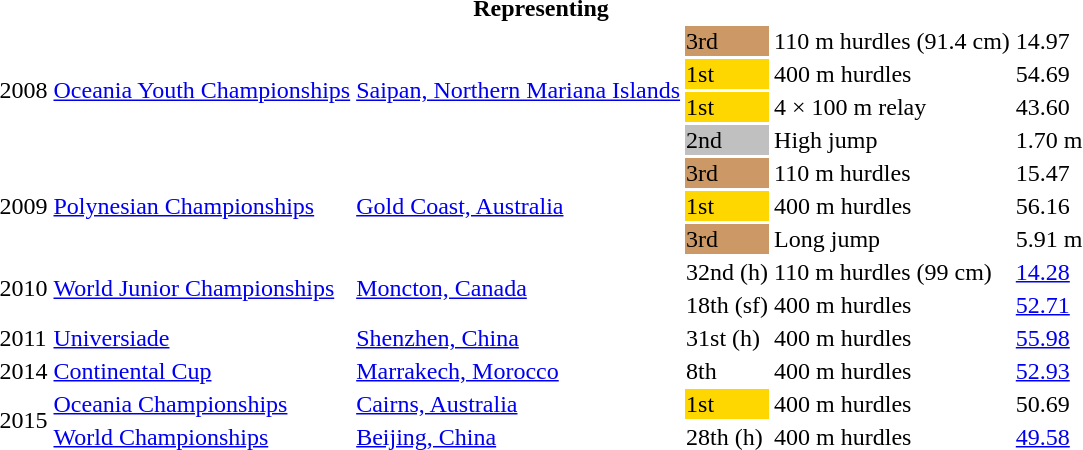<table>
<tr>
<th colspan="6">Representing </th>
</tr>
<tr>
<td rowspan=4>2008</td>
<td rowspan=4><a href='#'>Oceania Youth Championships</a></td>
<td rowspan=4><a href='#'>Saipan, Northern Mariana Islands</a></td>
<td bgcolor=cc9966>3rd</td>
<td>110 m hurdles (91.4 cm)</td>
<td>14.97</td>
</tr>
<tr>
<td bgcolor=gold>1st</td>
<td>400 m hurdles</td>
<td>54.69</td>
</tr>
<tr>
<td bgcolor=gold>1st</td>
<td>4 × 100 m relay</td>
<td>43.60</td>
</tr>
<tr>
<td bgcolor=silver>2nd</td>
<td>High jump</td>
<td>1.70 m</td>
</tr>
<tr>
<td rowspan=3>2009</td>
<td rowspan=3><a href='#'>Polynesian Championships</a></td>
<td rowspan=3><a href='#'>Gold Coast, Australia</a></td>
<td bgcolor=cc9966>3rd</td>
<td>110 m hurdles</td>
<td>15.47</td>
</tr>
<tr>
<td bgcolor=gold>1st</td>
<td>400 m hurdles</td>
<td>56.16</td>
</tr>
<tr>
<td bgcolor=cc9966>3rd</td>
<td>Long jump</td>
<td>5.91 m</td>
</tr>
<tr>
<td rowspan=2>2010</td>
<td rowspan=2><a href='#'>World Junior Championships</a></td>
<td rowspan=2><a href='#'>Moncton, Canada</a></td>
<td>32nd (h)</td>
<td>110 m hurdles (99 cm)</td>
<td><a href='#'>14.28</a></td>
</tr>
<tr>
<td>18th (sf)</td>
<td>400 m hurdles</td>
<td><a href='#'>52.71</a></td>
</tr>
<tr>
<td>2011</td>
<td><a href='#'>Universiade</a></td>
<td><a href='#'>Shenzhen, China</a></td>
<td>31st (h)</td>
<td>400 m hurdles</td>
<td><a href='#'>55.98</a></td>
</tr>
<tr>
<td>2014</td>
<td><a href='#'>Continental Cup</a></td>
<td><a href='#'>Marrakech, Morocco</a></td>
<td>8th</td>
<td>400 m hurdles</td>
<td><a href='#'>52.93</a></td>
</tr>
<tr>
<td rowspan=2>2015</td>
<td><a href='#'>Oceania Championships</a></td>
<td><a href='#'>Cairns, Australia</a></td>
<td bgcolor=gold>1st</td>
<td>400 m hurdles</td>
<td>50.69</td>
</tr>
<tr>
<td><a href='#'>World Championships</a></td>
<td><a href='#'>Beijing, China</a></td>
<td>28th (h)</td>
<td>400 m hurdles</td>
<td><a href='#'>49.58</a></td>
</tr>
</table>
